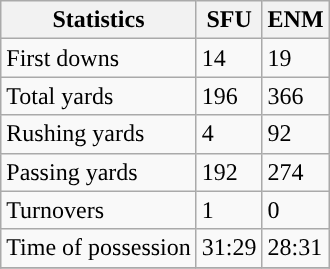<table class="wikitable" style="float: left;">
<tr>
<th>Statistics</th>
<th>SFU</th>
<th>ENM</th>
</tr>
<tr>
<td>First downs</td>
<td>14</td>
<td>19</td>
</tr>
<tr>
<td>Total yards</td>
<td>196</td>
<td>366</td>
</tr>
<tr>
<td>Rushing yards</td>
<td>4</td>
<td>92</td>
</tr>
<tr>
<td>Passing yards</td>
<td>192</td>
<td>274</td>
</tr>
<tr>
<td>Turnovers</td>
<td>1</td>
<td>0</td>
</tr>
<tr>
<td>Time of possession</td>
<td>31:29</td>
<td>28:31</td>
</tr>
<tr>
</tr>
</table>
